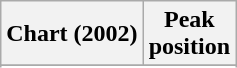<table class="wikitable sortable plainrowheaders" style="text-align:center">
<tr>
<th scope="col">Chart (2002)</th>
<th scope="col">Peak<br> position</th>
</tr>
<tr>
</tr>
<tr>
</tr>
</table>
